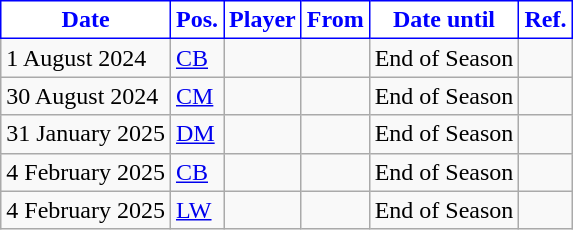<table class="wikitable plainrowheaders sortable">
<tr>
<th style="background:white; color:blue; border: 1px solid blue;">Date</th>
<th style="background:white; color:blue; border: 1px solid blue;">Pos.</th>
<th style="background:white; color:blue; border: 1px solid blue;">Player</th>
<th style="background:white; color:blue; border: 1px solid blue;">From</th>
<th style="background:white; color:blue; border: 1px solid blue;">Date until</th>
<th style="background:white; color:blue; border: 1px solid blue;">Ref.</th>
</tr>
<tr>
<td>1 August 2024</td>
<td><a href='#'>CB</a></td>
<td></td>
<td></td>
<td>End of Season</td>
<td></td>
</tr>
<tr>
<td>30 August 2024</td>
<td><a href='#'>CM</a></td>
<td></td>
<td></td>
<td>End of Season</td>
<td></td>
</tr>
<tr>
<td>31 January 2025</td>
<td><a href='#'>DM</a></td>
<td></td>
<td></td>
<td>End of Season</td>
<td></td>
</tr>
<tr>
<td>4 February 2025</td>
<td><a href='#'>CB</a></td>
<td></td>
<td></td>
<td>End of Season</td>
<td></td>
</tr>
<tr>
<td>4 February 2025</td>
<td><a href='#'>LW</a></td>
<td></td>
<td></td>
<td>End of Season</td>
<td></td>
</tr>
</table>
